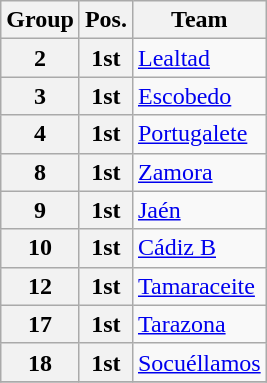<table class="wikitable">
<tr>
<th>Group</th>
<th>Pos.</th>
<th>Team</th>
</tr>
<tr>
<th>2</th>
<th>1st</th>
<td><a href='#'>Lealtad</a></td>
</tr>
<tr>
<th>3</th>
<th>1st</th>
<td><a href='#'>Escobedo</a></td>
</tr>
<tr>
<th>4</th>
<th>1st</th>
<td><a href='#'>Portugalete</a></td>
</tr>
<tr>
<th>8</th>
<th>1st</th>
<td><a href='#'>Zamora</a></td>
</tr>
<tr>
<th>9</th>
<th>1st</th>
<td><a href='#'>Jaén</a></td>
</tr>
<tr>
<th>10</th>
<th>1st</th>
<td><a href='#'>Cádiz B</a></td>
</tr>
<tr>
<th>12</th>
<th>1st</th>
<td><a href='#'>Tamaraceite</a></td>
</tr>
<tr>
<th>17</th>
<th>1st</th>
<td><a href='#'>Tarazona</a></td>
</tr>
<tr>
<th>18</th>
<th>1st</th>
<td><a href='#'>Socuéllamos</a></td>
</tr>
<tr>
</tr>
</table>
